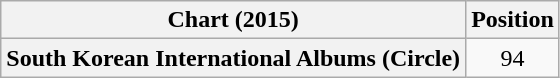<table class="wikitable sortable plainrowheaders" style="text-align:center;">
<tr>
<th scope="col">Chart (2015)</th>
<th scope="col">Position</th>
</tr>
<tr>
<th scope="row">South Korean International Albums (Circle)</th>
<td>94</td>
</tr>
</table>
